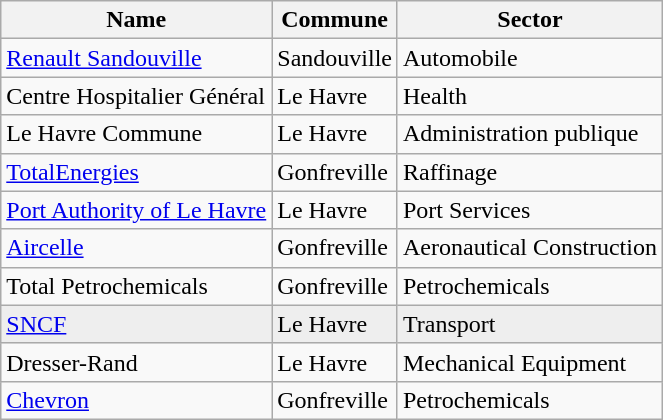<table class="wikitable">
<tr>
<th>Name</th>
<th>Commune</th>
<th>Sector</th>
</tr>
<tr>
<td><a href='#'>Renault Sandouville</a></td>
<td>Sandouville</td>
<td>Automobile</td>
</tr>
<tr>
<td>Centre Hospitalier Général</td>
<td>Le Havre</td>
<td>Health</td>
</tr>
<tr>
<td>Le Havre Commune</td>
<td>Le Havre</td>
<td>Administration publique</td>
</tr>
<tr>
<td><a href='#'>TotalEnergies</a></td>
<td>Gonfreville</td>
<td>Raffinage</td>
</tr>
<tr>
<td><a href='#'>Port Authority of Le Havre</a></td>
<td>Le Havre</td>
<td>Port Services</td>
</tr>
<tr>
<td><a href='#'>Aircelle</a></td>
<td>Gonfreville</td>
<td>Aeronautical Construction</td>
</tr>
<tr>
<td>Total Petrochemicals</td>
<td>Gonfreville</td>
<td>Petrochemicals</td>
</tr>
<tr style="background:#EEE">
<td><a href='#'>SNCF</a></td>
<td>Le Havre</td>
<td>Transport</td>
</tr>
<tr>
<td>Dresser-Rand</td>
<td>Le Havre</td>
<td>Mechanical Equipment</td>
</tr>
<tr>
<td><a href='#'>Chevron</a></td>
<td>Gonfreville</td>
<td>Petrochemicals</td>
</tr>
</table>
